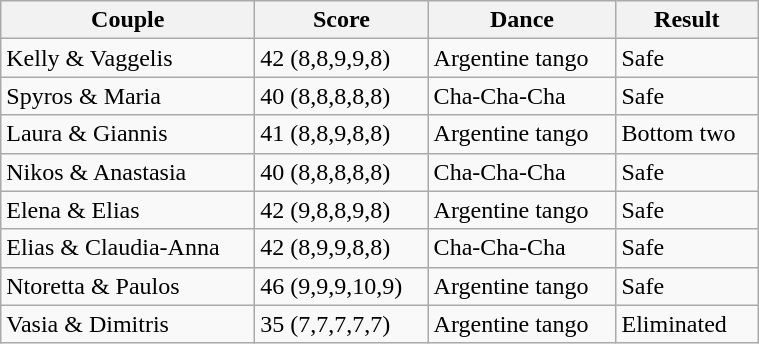<table class="wikitable" style="width:40%;">
<tr>
<th>Couple</th>
<th>Score</th>
<th>Dance</th>
<th>Result</th>
</tr>
<tr>
<td>Kelly & Vaggelis</td>
<td>42 (8,8,9,9,8)</td>
<td>Argentine tango</td>
<td>Safe</td>
</tr>
<tr>
<td>Spyros & Maria</td>
<td>40 (8,8,8,8,8)</td>
<td>Cha-Cha-Cha</td>
<td>Safe</td>
</tr>
<tr>
<td>Laura & Giannis</td>
<td>41 (8,8,9,8,8)</td>
<td>Argentine tango</td>
<td>Bottom two</td>
</tr>
<tr>
<td>Nikos & Anastasia</td>
<td>40 (8,8,8,8,8)</td>
<td>Cha-Cha-Cha</td>
<td>Safe</td>
</tr>
<tr>
<td>Elena & Elias</td>
<td>42 (9,8,8,9,8)</td>
<td>Argentine tango</td>
<td>Safe</td>
</tr>
<tr>
<td>Elias & Claudia-Anna</td>
<td>42 (8,9,9,8,8)</td>
<td>Cha-Cha-Cha</td>
<td>Safe</td>
</tr>
<tr>
<td>Ntoretta & Paulos</td>
<td>46 (9,9,9,10,9)</td>
<td>Argentine tango</td>
<td>Safe</td>
</tr>
<tr>
<td>Vasia & Dimitris</td>
<td>35 (7,7,7,7,7)</td>
<td>Argentine tango</td>
<td>Eliminated</td>
</tr>
</table>
